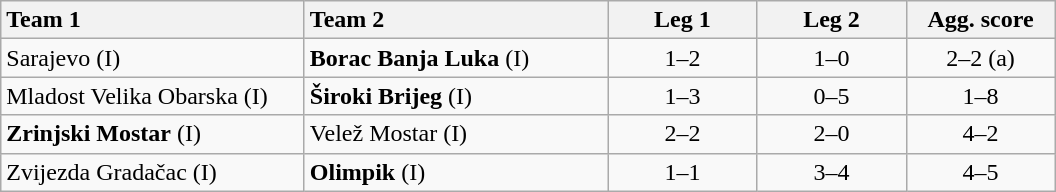<table class="wikitable">
<tr>
<th style="width:195px; text-align:left">Team 1</th>
<th style="width:195px; text-align:left">Team 2</th>
<th style="width:92px; text-align:center">Leg 1</th>
<th style="width:92px; text-align:center">Leg 2</th>
<th style="width:92px; text-align:center">Agg. score</th>
</tr>
<tr>
<td>Sarajevo (I)</td>
<td><strong>Borac Banja Luka</strong> (I)</td>
<td style="text-align:center">1–2</td>
<td style="text-align:center">1–0</td>
<td style="text-align:center">2–2 (a)</td>
</tr>
<tr>
<td>Mladost Velika Obarska (I)</td>
<td><strong>Široki Brijeg</strong> (I)</td>
<td style="text-align:center">1–3</td>
<td style="text-align:center">0–5</td>
<td style="text-align:center">1–8</td>
</tr>
<tr>
<td><strong>Zrinjski Mostar</strong> (I)</td>
<td>Velež Mostar (I)</td>
<td style="text-align:center">2–2</td>
<td style="text-align:center">2–0</td>
<td style="text-align:center">4–2</td>
</tr>
<tr>
<td>Zvijezda Gradačac (I)</td>
<td><strong>Olimpik</strong> (I)</td>
<td style="text-align:center">1–1</td>
<td style="text-align:center">3–4</td>
<td style="text-align:center">4–5</td>
</tr>
</table>
